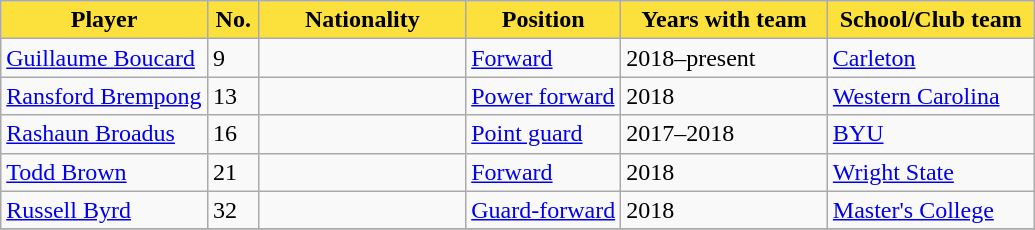<table class="wikitable sortable sortable">
<tr>
<th style="background:#FCE13C; color:#000000; width:20%;">Player</th>
<th style="background:#FCE13C; color:#000000; width:5%;">No.</th>
<th style="background:#FCE13C; color:#000000; width:20%;">Nationality</th>
<th style="background:#FCE13C; color:#000000; width:15%;">Position</th>
<th style="background:#FCE13C; color:#000000; width:20%;">Years with team</th>
<th style="background:#FCE13C; color:#000000; width:20%;">School/Club team</th>
</tr>
<tr>
<td><a href='#'>Guillaume Boucard</a></td>
<td>9</td>
<td></td>
<td><a href='#'>Forward</a></td>
<td>2018–present</td>
<td><a href='#'>Carleton</a></td>
</tr>
<tr>
<td><a href='#'>Ransford Brempong</a></td>
<td>13</td>
<td></td>
<td><a href='#'>Power forward</a></td>
<td>2018</td>
<td><a href='#'>Western Carolina</a></td>
</tr>
<tr>
<td><a href='#'>Rashaun Broadus</a></td>
<td>16</td>
<td></td>
<td><a href='#'>Point guard</a></td>
<td>2017–2018</td>
<td><a href='#'>BYU</a></td>
</tr>
<tr>
<td><a href='#'>Todd Brown</a></td>
<td>21</td>
<td></td>
<td><a href='#'>Forward</a></td>
<td>2018</td>
<td><a href='#'>Wright State</a></td>
</tr>
<tr>
<td><a href='#'>Russell Byrd</a></td>
<td>32</td>
<td></td>
<td><a href='#'>Guard-forward</a></td>
<td>2018</td>
<td><a href='#'>Master's College</a></td>
</tr>
<tr>
</tr>
</table>
